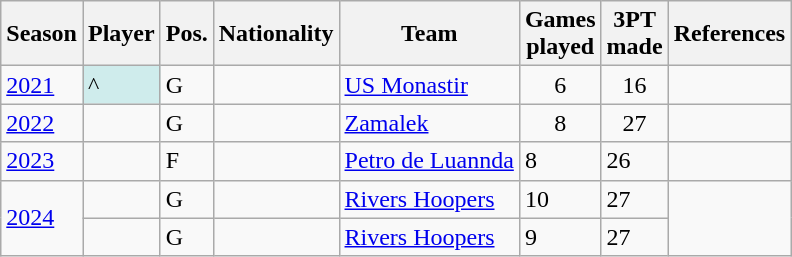<table class="wikitable sortable">
<tr>
<th>Season</th>
<th>Player</th>
<th>Pos.</th>
<th>Nationality</th>
<th>Team</th>
<th>Games<br>played</th>
<th>3PT<br>made</th>
<th class="unsortable">References</th>
</tr>
<tr>
<td><a href='#'>2021</a></td>
<td style="background-color:#CFECEC;">^</td>
<td>G</td>
<td></td>
<td> <a href='#'>US Monastir</a></td>
<td align=center>6</td>
<td align=center>16</td>
<td align=center></td>
</tr>
<tr>
<td><a href='#'>2022</a></td>
<td></td>
<td>G</td>
<td></td>
<td> <a href='#'>Zamalek</a></td>
<td align=center>8</td>
<td align=center>27</td>
<td align=center></td>
</tr>
<tr>
<td><a href='#'>2023</a></td>
<td></td>
<td>F</td>
<td></td>
<td> <a href='#'>Petro de Luannda</a></td>
<td>8</td>
<td>26</td>
<td></td>
</tr>
<tr>
<td rowspan=2><a href='#'>2024</a></td>
<td></td>
<td>G</td>
<td></td>
<td> <a href='#'>Rivers Hoopers</a></td>
<td>10</td>
<td>27</td>
<td rowspan="2"></td>
</tr>
<tr>
<td></td>
<td>G</td>
<td></td>
<td> <a href='#'>Rivers Hoopers</a></td>
<td>9</td>
<td>27</td>
</tr>
</table>
